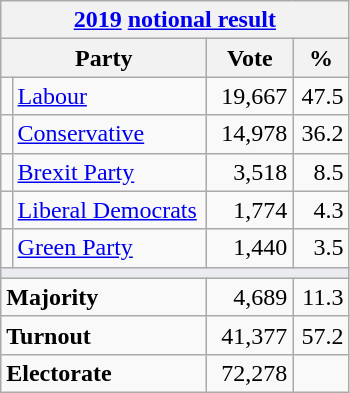<table class="wikitable">
<tr>
<th colspan="4"><a href='#'>2019</a> <a href='#'>notional result</a></th>
</tr>
<tr>
<th bgcolor="#DDDDFF" width="130px" colspan="2">Party</th>
<th bgcolor="#DDDDFF" width="50px">Vote</th>
<th bgcolor="#DDDDFF" width="30px">%</th>
</tr>
<tr>
<td></td>
<td><a href='#'>Labour</a></td>
<td align=right>19,667</td>
<td align=right>47.5</td>
</tr>
<tr>
<td></td>
<td><a href='#'>Conservative</a></td>
<td align=right>14,978</td>
<td align=right>36.2</td>
</tr>
<tr>
<td></td>
<td><a href='#'>Brexit Party</a></td>
<td align=right>3,518</td>
<td align=right>8.5</td>
</tr>
<tr>
<td></td>
<td><a href='#'>Liberal Democrats</a></td>
<td align=right>1,774</td>
<td align=right>4.3</td>
</tr>
<tr>
<td></td>
<td><a href='#'>Green Party</a></td>
<td align=right>1,440</td>
<td align=right>3.5</td>
</tr>
<tr>
<td colspan="4" bgcolor="#EAECF0"></td>
</tr>
<tr>
<td colspan="2"><strong>Majority</strong></td>
<td align=right>4,689</td>
<td align=right>11.3</td>
</tr>
<tr>
<td colspan="2"><strong>Turnout</strong></td>
<td align=right>41,377</td>
<td align=right>57.2</td>
</tr>
<tr>
<td colspan="2"><strong>Electorate</strong></td>
<td align=right>72,278</td>
</tr>
</table>
